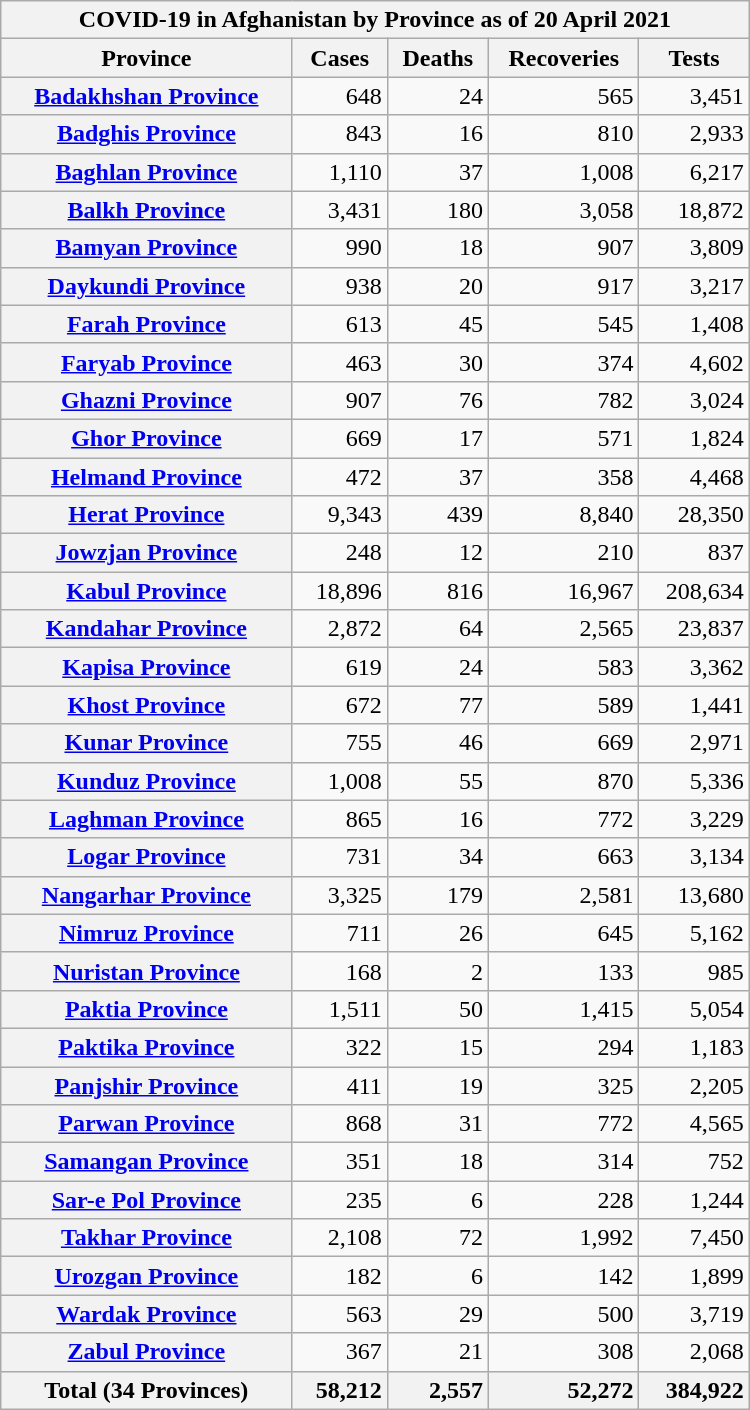<table class="wikitable sortable" style="width:500px;">
<tr>
<th colspan = "6">COVID-19 in Afghanistan by Province as of 20 April 2021</th>
</tr>
<tr style="background: #efefef;">
<th>Province</th>
<th>Cases</th>
<th>Deaths</th>
<th>Recoveries</th>
<th>Tests</th>
</tr>
<tr>
<th scope="row"><a href='#'>Badakhshan Province</a></th>
<td style="text-align: right;">648</td>
<td style="text-align: right;">24</td>
<td style="text-align: right;">565</td>
<td style="text-align: right;">3,451</td>
</tr>
<tr>
<th scope="row"><a href='#'>Badghis Province</a></th>
<td style="text-align: right;">843</td>
<td style="text-align: right;">16</td>
<td style="text-align: right;">810</td>
<td style="text-align: right;">2,933</td>
</tr>
<tr>
<th scope="row"><a href='#'>Baghlan Province</a></th>
<td style="text-align: right;">1,110</td>
<td style="text-align: right;">37</td>
<td style="text-align: right;">1,008</td>
<td style="text-align: right;">6,217</td>
</tr>
<tr>
<th scope="row"><a href='#'>Balkh Province</a></th>
<td style="text-align: right;">3,431</td>
<td style="text-align: right;">180</td>
<td style="text-align: right;">3,058</td>
<td style="text-align: right;">18,872</td>
</tr>
<tr>
<th scope="row"><a href='#'>Bamyan Province</a></th>
<td style="text-align: right;">990</td>
<td style="text-align: right;">18</td>
<td style="text-align: right;">907</td>
<td style="text-align: right;">3,809</td>
</tr>
<tr>
<th scope="row"><a href='#'>Daykundi Province</a></th>
<td style="text-align: right;">938</td>
<td style="text-align: right;">20</td>
<td style="text-align: right;">917</td>
<td style="text-align: right;">3,217</td>
</tr>
<tr>
<th scope="row"><a href='#'>Farah Province</a></th>
<td style="text-align: right;">613</td>
<td style="text-align: right;">45</td>
<td style="text-align: right;">545</td>
<td style="text-align: right;">1,408</td>
</tr>
<tr>
<th scope="row"><a href='#'>Faryab Province</a></th>
<td style="text-align: right;">463</td>
<td style="text-align: right;">30</td>
<td style="text-align: right;">374</td>
<td style="text-align: right;">4,602</td>
</tr>
<tr>
<th scope="row"><a href='#'>Ghazni Province</a></th>
<td style="text-align: right;">907</td>
<td style="text-align: right;">76</td>
<td style="text-align: right;">782</td>
<td style="text-align: right;">3,024</td>
</tr>
<tr>
<th scope="row"><a href='#'>Ghor Province</a></th>
<td style="text-align: right;">669</td>
<td style="text-align: right;">17</td>
<td style="text-align: right;">571</td>
<td style="text-align: right;">1,824</td>
</tr>
<tr>
<th scope="row"><a href='#'>Helmand Province</a></th>
<td style="text-align: right;">472</td>
<td style="text-align: right;">37</td>
<td style="text-align: right;">358</td>
<td style="text-align: right;">4,468</td>
</tr>
<tr>
<th scope="row"><a href='#'>Herat Province</a></th>
<td style="text-align: right;">9,343</td>
<td style="text-align: right;">439</td>
<td style="text-align: right;">8,840</td>
<td style="text-align: right;">28,350</td>
</tr>
<tr>
<th scope="row"><a href='#'>Jowzjan Province</a></th>
<td style="text-align: right;">248</td>
<td style="text-align: right;">12</td>
<td style="text-align: right;">210</td>
<td style="text-align: right;">837</td>
</tr>
<tr>
<th scope="row"><a href='#'>Kabul Province</a></th>
<td style="text-align: right;">18,896</td>
<td style="text-align: right;">816</td>
<td style="text-align: right;">16,967</td>
<td style="text-align: right;">208,634</td>
</tr>
<tr>
<th scope="row"><a href='#'>Kandahar Province</a></th>
<td style="text-align: right;">2,872</td>
<td style="text-align: right;">64</td>
<td style="text-align: right;">2,565</td>
<td style="text-align: right;">23,837</td>
</tr>
<tr>
<th scope="row"><a href='#'>Kapisa Province</a></th>
<td style="text-align: right;">619</td>
<td style="text-align: right;">24</td>
<td style="text-align: right;">583</td>
<td style="text-align: right;">3,362</td>
</tr>
<tr>
<th scope="row"><a href='#'>Khost Province</a></th>
<td style="text-align: right;">672</td>
<td style="text-align: right;">77</td>
<td style="text-align: right;">589</td>
<td style="text-align: right;">1,441</td>
</tr>
<tr>
<th scope="row"><a href='#'>Kunar Province</a></th>
<td style="text-align: right;">755</td>
<td style="text-align: right;">46</td>
<td style="text-align: right;">669</td>
<td style="text-align: right;">2,971</td>
</tr>
<tr>
<th scope="row"><a href='#'>Kunduz Province</a></th>
<td style="text-align: right;">1,008</td>
<td style="text-align: right;">55</td>
<td style="text-align: right;">870</td>
<td style="text-align: right;">5,336</td>
</tr>
<tr>
<th scope="row"><a href='#'>Laghman Province</a></th>
<td style="text-align: right;">865</td>
<td style="text-align: right;">16</td>
<td style="text-align: right;">772</td>
<td style="text-align: right;">3,229</td>
</tr>
<tr>
<th scope="row"><a href='#'>Logar Province</a></th>
<td style="text-align: right;">731</td>
<td style="text-align: right;">34</td>
<td style="text-align: right;">663</td>
<td style="text-align: right;">3,134</td>
</tr>
<tr>
<th scope="row"><a href='#'>Nangarhar Province</a></th>
<td style="text-align: right;">3,325</td>
<td style="text-align: right;">179</td>
<td style="text-align: right;">2,581</td>
<td style="text-align: right;">13,680</td>
</tr>
<tr>
<th scope="row"><a href='#'>Nimruz Province</a></th>
<td style="text-align: right;">711</td>
<td style="text-align: right;">26</td>
<td style="text-align: right;">645</td>
<td style="text-align: right;">5,162</td>
</tr>
<tr>
<th scope="row"><a href='#'>Nuristan Province</a></th>
<td style="text-align: right;">168</td>
<td style="text-align: right;">2</td>
<td style="text-align: right;">133</td>
<td style="text-align: right;">985</td>
</tr>
<tr>
<th scope="row"><a href='#'>Paktia Province</a></th>
<td style="text-align: right;">1,511</td>
<td style="text-align: right;">50</td>
<td style="text-align: right;">1,415</td>
<td style="text-align: right;">5,054</td>
</tr>
<tr>
<th scope="row"><a href='#'>Paktika Province</a></th>
<td style="text-align: right;">322</td>
<td style="text-align: right;">15</td>
<td style="text-align: right;">294</td>
<td style="text-align: right;">1,183</td>
</tr>
<tr>
<th scope="row"><a href='#'>Panjshir Province</a></th>
<td style="text-align: right;">411</td>
<td style="text-align: right;">19</td>
<td style="text-align: right;">325</td>
<td style="text-align: right;">2,205</td>
</tr>
<tr>
<th scope="row"><a href='#'>Parwan Province</a></th>
<td style="text-align: right;">868</td>
<td style="text-align: right;">31</td>
<td style="text-align: right;">772</td>
<td style="text-align: right;">4,565</td>
</tr>
<tr>
<th scope="row"><a href='#'>Samangan Province</a></th>
<td style="text-align: right;">351</td>
<td style="text-align: right;">18</td>
<td style="text-align: right;">314</td>
<td style="text-align: right;">752</td>
</tr>
<tr>
<th scope="row"><a href='#'>Sar-e Pol Province</a></th>
<td style="text-align: right;">235</td>
<td style="text-align: right;">6</td>
<td style="text-align: right;">228</td>
<td style="text-align: right;">1,244</td>
</tr>
<tr>
<th scope="row"><a href='#'>Takhar Province</a></th>
<td style="text-align: right;">2,108</td>
<td style="text-align: right;">72</td>
<td style="text-align: right;">1,992</td>
<td style="text-align: right;">7,450</td>
</tr>
<tr>
<th scope="row"><a href='#'>Urozgan Province</a></th>
<td style="text-align: right;">182</td>
<td style="text-align: right;">6</td>
<td style="text-align: right;">142</td>
<td style="text-align: right;">1,899</td>
</tr>
<tr>
<th scope="row"><a href='#'>Wardak Province</a></th>
<td style="text-align: right;">563</td>
<td style="text-align: right;">29</td>
<td style="text-align: right;">500</td>
<td style="text-align: right;">3,719</td>
</tr>
<tr>
<th scope="row"><a href='#'>Zabul Province</a></th>
<td style="text-align: right;">367</td>
<td style="text-align: right;">21</td>
<td style="text-align: right;">308</td>
<td style="text-align: right;">2,068</td>
</tr>
<tr>
<th scope="row"><strong>Total (34 Provinces)</strong></th>
<th style="text-align: right;">58,212</th>
<th style="text-align: right;">2,557</th>
<th style="text-align: right;">52,272</th>
<th style="text-align: right;">384,922</th>
</tr>
</table>
